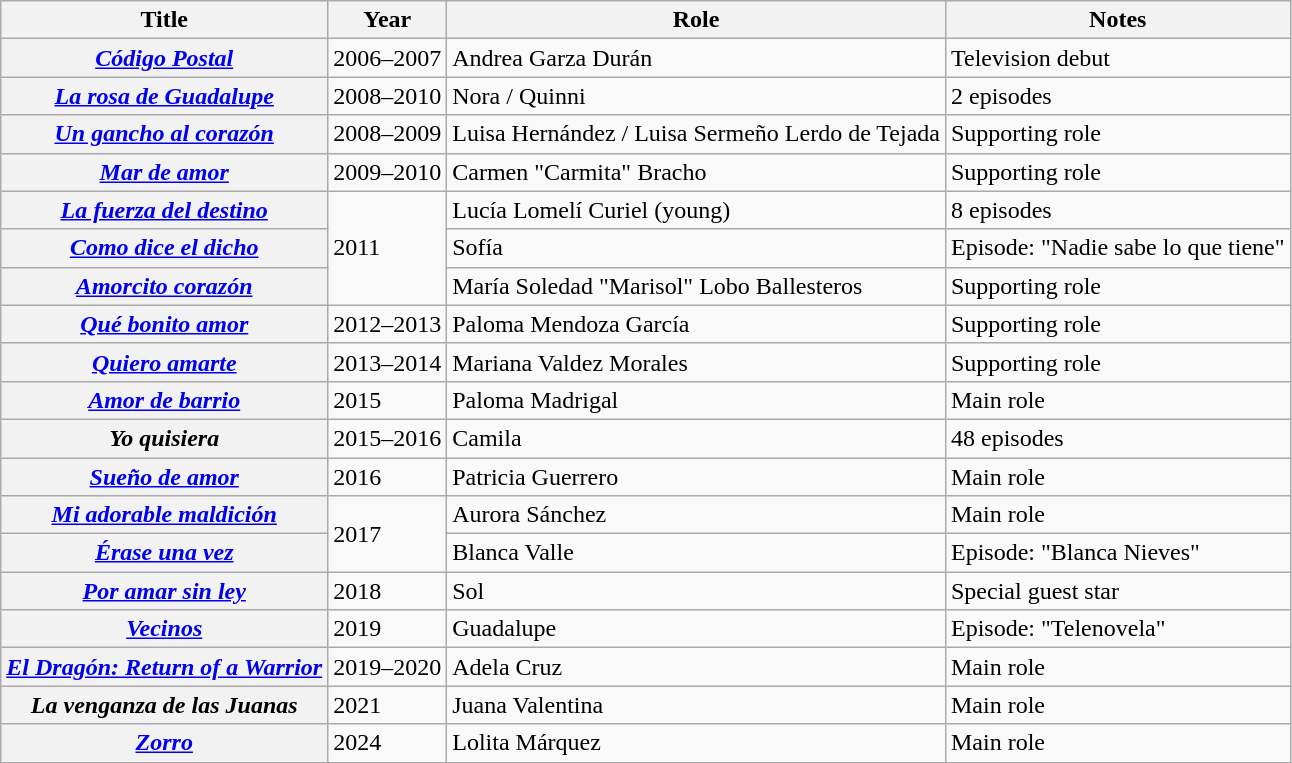<table class="wikitable plainrowheaders sortable">
<tr>
<th>Title</th>
<th>Year</th>
<th>Role</th>
<th class="unsortable">Notes</th>
</tr>
<tr>
<th scope="row"><em><a href='#'>Código Postal</a></em></th>
<td>2006–2007</td>
<td>Andrea Garza Durán</td>
<td>Television debut</td>
</tr>
<tr>
<th scope="row"><em><a href='#'>La rosa de Guadalupe</a></em></th>
<td>2008–2010</td>
<td>Nora / Quinni</td>
<td>2 episodes</td>
</tr>
<tr>
<th scope="row"><em><a href='#'>Un gancho al corazón</a></em></th>
<td>2008–2009</td>
<td>Luisa Hernández / Luisa Sermeño Lerdo de Tejada</td>
<td>Supporting role</td>
</tr>
<tr>
<th scope="row"><em><a href='#'>Mar de amor</a></em></th>
<td>2009–2010</td>
<td>Carmen "Carmita" Bracho</td>
<td>Supporting role</td>
</tr>
<tr>
<th scope="row"><em><a href='#'>La fuerza del destino</a></em></th>
<td rowspan="3">2011</td>
<td>Lucía Lomelí Curiel (young)</td>
<td>8 episodes</td>
</tr>
<tr>
<th scope="row"><em><a href='#'>Como dice el dicho</a></em></th>
<td>Sofía</td>
<td>Episode: "Nadie sabe lo que tiene"</td>
</tr>
<tr>
<th scope="row"><em><a href='#'>Amorcito corazón</a></em></th>
<td>María Soledad "Marisol" Lobo Ballesteros</td>
<td>Supporting role</td>
</tr>
<tr>
<th scope="row"><em><a href='#'>Qué bonito amor</a></em></th>
<td>2012–2013</td>
<td>Paloma Mendoza García</td>
<td>Supporting role</td>
</tr>
<tr>
<th scope="row"><em><a href='#'>Quiero amarte</a></em></th>
<td>2013–2014</td>
<td>Mariana Valdez Morales</td>
<td>Supporting role</td>
</tr>
<tr>
<th scope="row"><em><a href='#'>Amor de barrio</a></em></th>
<td>2015</td>
<td>Paloma Madrigal</td>
<td>Main role</td>
</tr>
<tr>
<th scope="row"><em>Yo quisiera</em></th>
<td>2015–2016</td>
<td>Camila</td>
<td>48 episodes</td>
</tr>
<tr>
<th scope="row"><em><a href='#'>Sueño de amor</a></em></th>
<td>2016</td>
<td>Patricia Guerrero</td>
<td>Main role</td>
</tr>
<tr>
<th scope="row"><em><a href='#'>Mi adorable maldición</a></em></th>
<td rowspan="2">2017</td>
<td>Aurora Sánchez</td>
<td>Main role</td>
</tr>
<tr>
<th scope="row"><em><a href='#'>Érase una vez</a></em></th>
<td>Blanca Valle</td>
<td>Episode: "Blanca Nieves"</td>
</tr>
<tr>
<th scope="row"><em><a href='#'>Por amar sin ley</a></em></th>
<td>2018</td>
<td>Sol</td>
<td>Special guest star</td>
</tr>
<tr>
<th scope="row"><em><a href='#'>Vecinos</a></em></th>
<td>2019</td>
<td>Guadalupe</td>
<td>Episode: "Telenovela"</td>
</tr>
<tr>
<th scope="row"><em><a href='#'>El Dragón: Return of a Warrior</a></em></th>
<td>2019–2020</td>
<td>Adela Cruz</td>
<td>Main role</td>
</tr>
<tr>
<th scope="row"><em>La venganza de las Juanas</em></th>
<td>2021</td>
<td>Juana Valentina</td>
<td>Main role</td>
</tr>
<tr>
<th scope="row"><em><a href='#'>Zorro</a></em></th>
<td>2024</td>
<td>Lolita Márquez</td>
<td>Main role</td>
</tr>
<tr>
</tr>
</table>
